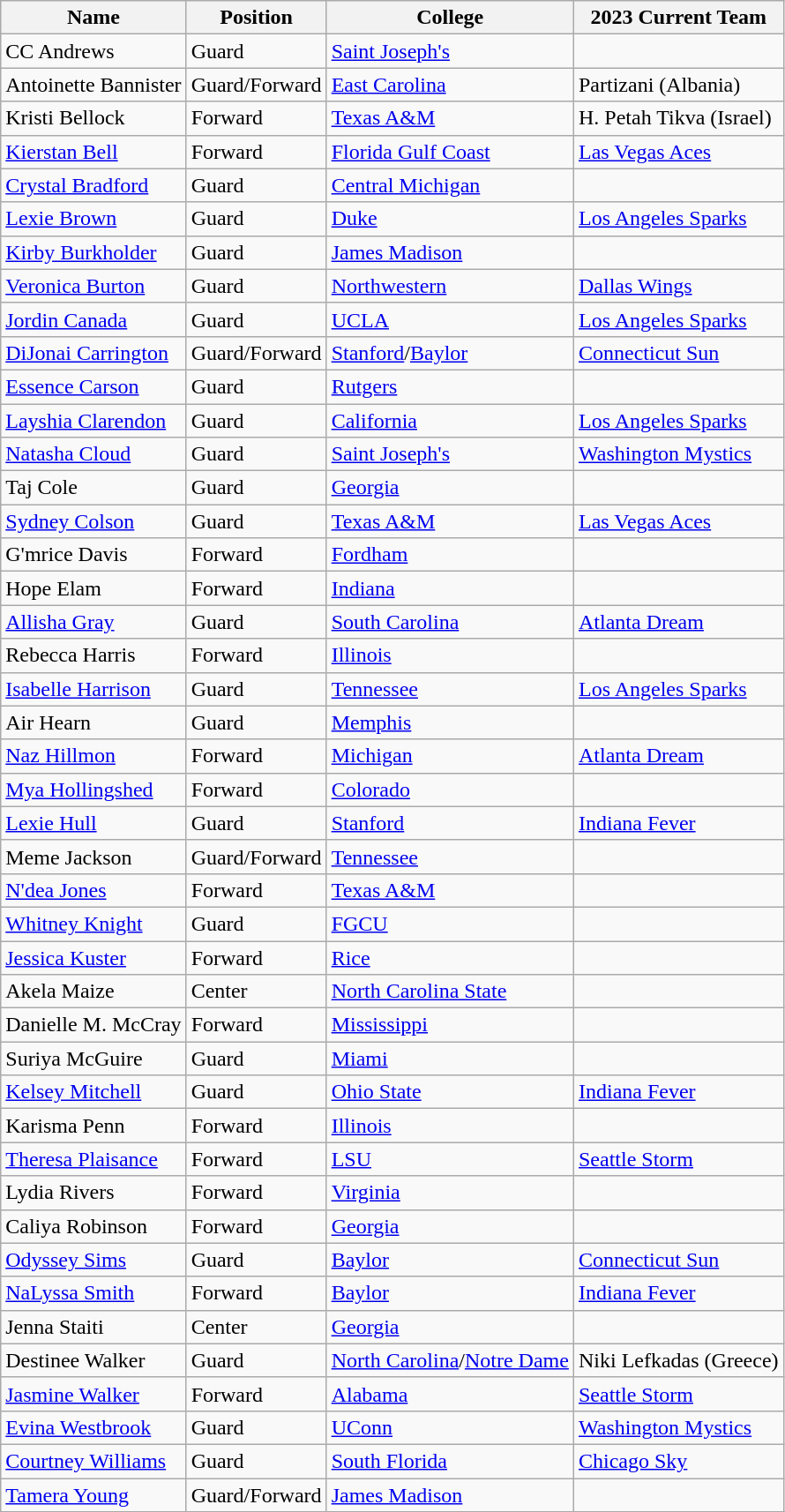<table class="wikitable">
<tr>
<th><strong>Name</strong></th>
<th><strong>Position</strong></th>
<th><strong>College</strong></th>
<th><strong>2023 Current Team</strong></th>
</tr>
<tr>
<td>CC Andrews</td>
<td>Guard</td>
<td><a href='#'>Saint Joseph's</a></td>
<td></td>
</tr>
<tr>
<td>Antoinette Bannister</td>
<td>Guard/Forward</td>
<td><a href='#'>East Carolina</a></td>
<td>Partizani (Albania)</td>
</tr>
<tr>
<td>Kristi Bellock</td>
<td>Forward</td>
<td><a href='#'>Texas A&M</a></td>
<td>H. Petah Tikva (Israel)</td>
</tr>
<tr>
<td><a href='#'>Kierstan Bell</a></td>
<td>Forward</td>
<td><a href='#'>Florida Gulf Coast</a></td>
<td><a href='#'>Las Vegas Aces</a></td>
</tr>
<tr>
<td><a href='#'>Crystal Bradford</a></td>
<td>Guard</td>
<td><a href='#'>Central Michigan</a></td>
<td></td>
</tr>
<tr>
<td><a href='#'>Lexie Brown</a></td>
<td>Guard</td>
<td><a href='#'>Duke</a></td>
<td><a href='#'>Los Angeles Sparks</a></td>
</tr>
<tr>
<td><a href='#'>Kirby Burkholder</a></td>
<td>Guard</td>
<td><a href='#'>James Madison</a></td>
<td></td>
</tr>
<tr>
<td><a href='#'>Veronica Burton</a></td>
<td>Guard</td>
<td><a href='#'>Northwestern</a></td>
<td><a href='#'>Dallas Wings</a></td>
</tr>
<tr>
<td><a href='#'>Jordin Canada</a></td>
<td>Guard</td>
<td><a href='#'>UCLA</a></td>
<td><a href='#'>Los Angeles Sparks</a></td>
</tr>
<tr>
<td><a href='#'>DiJonai Carrington</a></td>
<td>Guard/Forward</td>
<td><a href='#'>Stanford</a>/<a href='#'>Baylor</a></td>
<td><a href='#'>Connecticut Sun</a></td>
</tr>
<tr>
<td><a href='#'>Essence Carson</a></td>
<td>Guard</td>
<td><a href='#'>Rutgers</a></td>
<td></td>
</tr>
<tr>
<td><a href='#'>Layshia Clarendon</a></td>
<td>Guard</td>
<td><a href='#'>California</a></td>
<td><a href='#'>Los Angeles Sparks</a></td>
</tr>
<tr>
<td><a href='#'>Natasha Cloud</a></td>
<td>Guard</td>
<td><a href='#'>Saint Joseph's</a></td>
<td><a href='#'>Washington Mystics</a></td>
</tr>
<tr>
<td>Taj Cole</td>
<td>Guard</td>
<td><a href='#'>Georgia</a></td>
<td></td>
</tr>
<tr>
<td><a href='#'>Sydney Colson</a></td>
<td>Guard</td>
<td><a href='#'>Texas A&M</a></td>
<td><a href='#'>Las Vegas Aces</a></td>
</tr>
<tr>
<td>G'mrice Davis</td>
<td>Forward</td>
<td><a href='#'>Fordham</a></td>
<td></td>
</tr>
<tr>
<td>Hope Elam</td>
<td>Forward</td>
<td><a href='#'>Indiana</a></td>
<td></td>
</tr>
<tr>
<td><a href='#'>Allisha Gray</a></td>
<td>Guard</td>
<td><a href='#'>South Carolina</a></td>
<td><a href='#'>Atlanta Dream</a></td>
</tr>
<tr>
<td>Rebecca Harris</td>
<td>Forward</td>
<td><a href='#'>Illinois</a></td>
<td></td>
</tr>
<tr>
<td><a href='#'>Isabelle Harrison</a></td>
<td>Guard</td>
<td><a href='#'>Tennessee</a></td>
<td><a href='#'>Los Angeles Sparks</a></td>
</tr>
<tr>
<td>Air Hearn</td>
<td>Guard</td>
<td><a href='#'>Memphis</a></td>
<td></td>
</tr>
<tr>
<td><a href='#'>Naz Hillmon</a></td>
<td>Forward</td>
<td><a href='#'>Michigan</a></td>
<td><a href='#'>Atlanta Dream</a></td>
</tr>
<tr>
<td><a href='#'>Mya Hollingshed</a></td>
<td>Forward</td>
<td><a href='#'>Colorado</a></td>
<td></td>
</tr>
<tr>
<td><a href='#'>Lexie Hull</a></td>
<td>Guard</td>
<td><a href='#'>Stanford</a></td>
<td><a href='#'>Indiana Fever</a></td>
</tr>
<tr>
<td>Meme Jackson</td>
<td>Guard/Forward</td>
<td><a href='#'>Tennessee</a></td>
<td></td>
</tr>
<tr>
<td><a href='#'>N'dea Jones</a></td>
<td>Forward</td>
<td><a href='#'>Texas A&M</a></td>
<td></td>
</tr>
<tr>
<td><a href='#'>Whitney Knight</a></td>
<td>Guard</td>
<td><a href='#'>FGCU</a></td>
<td></td>
</tr>
<tr>
<td><a href='#'>Jessica Kuster</a></td>
<td>Forward</td>
<td><a href='#'>Rice</a></td>
<td></td>
</tr>
<tr>
<td>Akela Maize</td>
<td>Center</td>
<td><a href='#'>North Carolina State</a></td>
<td></td>
</tr>
<tr>
<td>Danielle M. McCray</td>
<td>Forward</td>
<td><a href='#'>Mississippi</a></td>
<td></td>
</tr>
<tr>
<td>Suriya McGuire</td>
<td>Guard</td>
<td><a href='#'>Miami</a></td>
<td></td>
</tr>
<tr>
<td><a href='#'>Kelsey Mitchell</a></td>
<td>Guard</td>
<td><a href='#'>Ohio State</a></td>
<td><a href='#'>Indiana Fever</a></td>
</tr>
<tr>
<td>Karisma Penn</td>
<td>Forward</td>
<td><a href='#'>Illinois</a></td>
<td></td>
</tr>
<tr>
<td><a href='#'>Theresa Plaisance</a></td>
<td>Forward</td>
<td><a href='#'>LSU</a></td>
<td><a href='#'>Seattle Storm</a></td>
</tr>
<tr>
<td>Lydia Rivers</td>
<td>Forward</td>
<td><a href='#'>Virginia</a></td>
<td></td>
</tr>
<tr>
<td>Caliya Robinson</td>
<td>Forward</td>
<td><a href='#'>Georgia</a></td>
<td></td>
</tr>
<tr>
<td><a href='#'>Odyssey Sims</a></td>
<td>Guard</td>
<td><a href='#'>Baylor</a></td>
<td><a href='#'>Connecticut Sun</a></td>
</tr>
<tr>
<td><a href='#'>NaLyssa Smith</a></td>
<td>Forward</td>
<td><a href='#'>Baylor</a></td>
<td><a href='#'>Indiana Fever</a></td>
</tr>
<tr>
<td>Jenna Staiti</td>
<td>Center</td>
<td><a href='#'>Georgia</a></td>
<td></td>
</tr>
<tr>
<td>Destinee Walker</td>
<td>Guard</td>
<td><a href='#'>North Carolina</a>/<a href='#'>Notre Dame</a></td>
<td>Niki Lefkadas (Greece)</td>
</tr>
<tr>
<td><a href='#'>Jasmine Walker</a></td>
<td>Forward</td>
<td><a href='#'>Alabama</a></td>
<td><a href='#'>Seattle Storm</a></td>
</tr>
<tr>
<td><a href='#'>Evina Westbrook</a></td>
<td>Guard</td>
<td><a href='#'>UConn</a></td>
<td><a href='#'>Washington Mystics</a></td>
</tr>
<tr>
<td><a href='#'>Courtney Williams</a></td>
<td>Guard</td>
<td><a href='#'>South Florida</a></td>
<td><a href='#'>Chicago Sky</a></td>
</tr>
<tr>
<td><a href='#'>Tamera Young</a></td>
<td>Guard/Forward</td>
<td><a href='#'>James Madison</a></td>
<td></td>
</tr>
<tr>
</tr>
</table>
